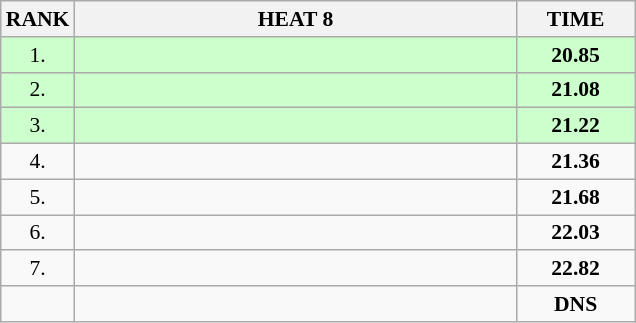<table class="wikitable" style="border-collapse: collapse; font-size: 90%;">
<tr>
<th>RANK</th>
<th style="width: 20em">HEAT 8</th>
<th style="width: 5em">TIME</th>
</tr>
<tr style="background:#ccffcc;">
<td align="center">1.</td>
<td></td>
<td align="center"><strong>20.85</strong></td>
</tr>
<tr style="background:#ccffcc;">
<td align="center">2.</td>
<td></td>
<td align="center"><strong>21.08</strong></td>
</tr>
<tr style="background:#ccffcc;">
<td align="center">3.</td>
<td></td>
<td align="center"><strong>21.22</strong></td>
</tr>
<tr>
<td align="center">4.</td>
<td></td>
<td align="center"><strong>21.36</strong></td>
</tr>
<tr>
<td align="center">5.</td>
<td></td>
<td align="center"><strong>21.68</strong></td>
</tr>
<tr>
<td align="center">6.</td>
<td></td>
<td align="center"><strong>22.03</strong></td>
</tr>
<tr>
<td align="center">7.</td>
<td></td>
<td align="center"><strong>22.82</strong></td>
</tr>
<tr>
<td align="center"></td>
<td></td>
<td align="center"><strong>DNS</strong></td>
</tr>
</table>
